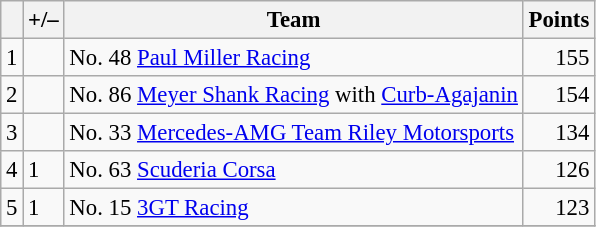<table class="wikitable" style="font-size: 95%;">
<tr>
<th scope="col"></th>
<th scope="col">+/–</th>
<th scope="col">Team</th>
<th scope="col">Points</th>
</tr>
<tr>
<td align=center>1</td>
<td align="left"></td>
<td> No. 48 <a href='#'>Paul Miller Racing</a></td>
<td align=right>155</td>
</tr>
<tr>
<td align=center>2</td>
<td align="left"></td>
<td> No. 86 <a href='#'>Meyer Shank Racing</a> with <a href='#'>Curb-Agajanin</a></td>
<td align=right>154</td>
</tr>
<tr>
<td align=center>3</td>
<td align="left"></td>
<td> No. 33 <a href='#'>Mercedes-AMG Team Riley Motorsports</a></td>
<td align=right>134</td>
</tr>
<tr>
<td align=center>4</td>
<td align="left"> 1</td>
<td> No. 63 <a href='#'>Scuderia Corsa</a></td>
<td align=right>126</td>
</tr>
<tr>
<td align=center>5</td>
<td align="left"> 1</td>
<td> No. 15 <a href='#'>3GT Racing</a></td>
<td align=right>123</td>
</tr>
<tr>
</tr>
</table>
